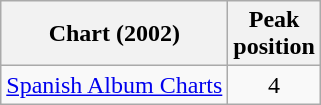<table class="wikitable sortable">
<tr>
<th>Chart (2002)</th>
<th>Peak<br>position</th>
</tr>
<tr>
<td><a href='#'>Spanish Album Charts</a></td>
<td align="center">4</td>
</tr>
</table>
